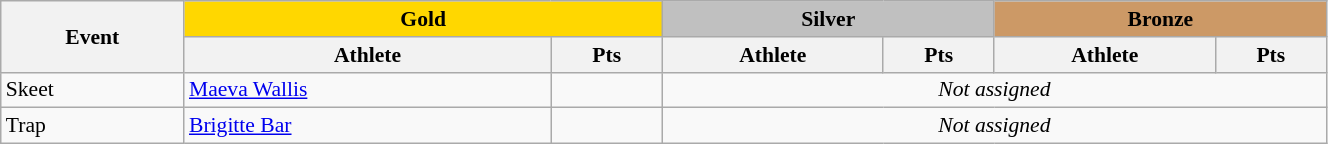<table class="wikitable" width=70% style="font-size:90%; text-align:left;">
<tr align=center>
<th rowspan=2>Event</th>
<td colspan=2 bgcolor=gold><strong>Gold</strong></td>
<td colspan=2 bgcolor=silver><strong>Silver</strong></td>
<td colspan=2 bgcolor=cc9966><strong>Bronze</strong></td>
</tr>
<tr>
<th>Athlete</th>
<th>Pts</th>
<th>Athlete</th>
<th>Pts</th>
<th>Athlete</th>
<th>Pts</th>
</tr>
<tr>
<td>Skeet</td>
<td> <a href='#'>Maeva Wallis</a></td>
<td></td>
<td align=center colspan=5><em>Not assigned</em></td>
</tr>
<tr>
<td>Trap</td>
<td> <a href='#'>Brigitte Bar</a></td>
<td></td>
<td align=center colspan=5><em>Not assigned</em></td>
</tr>
</table>
